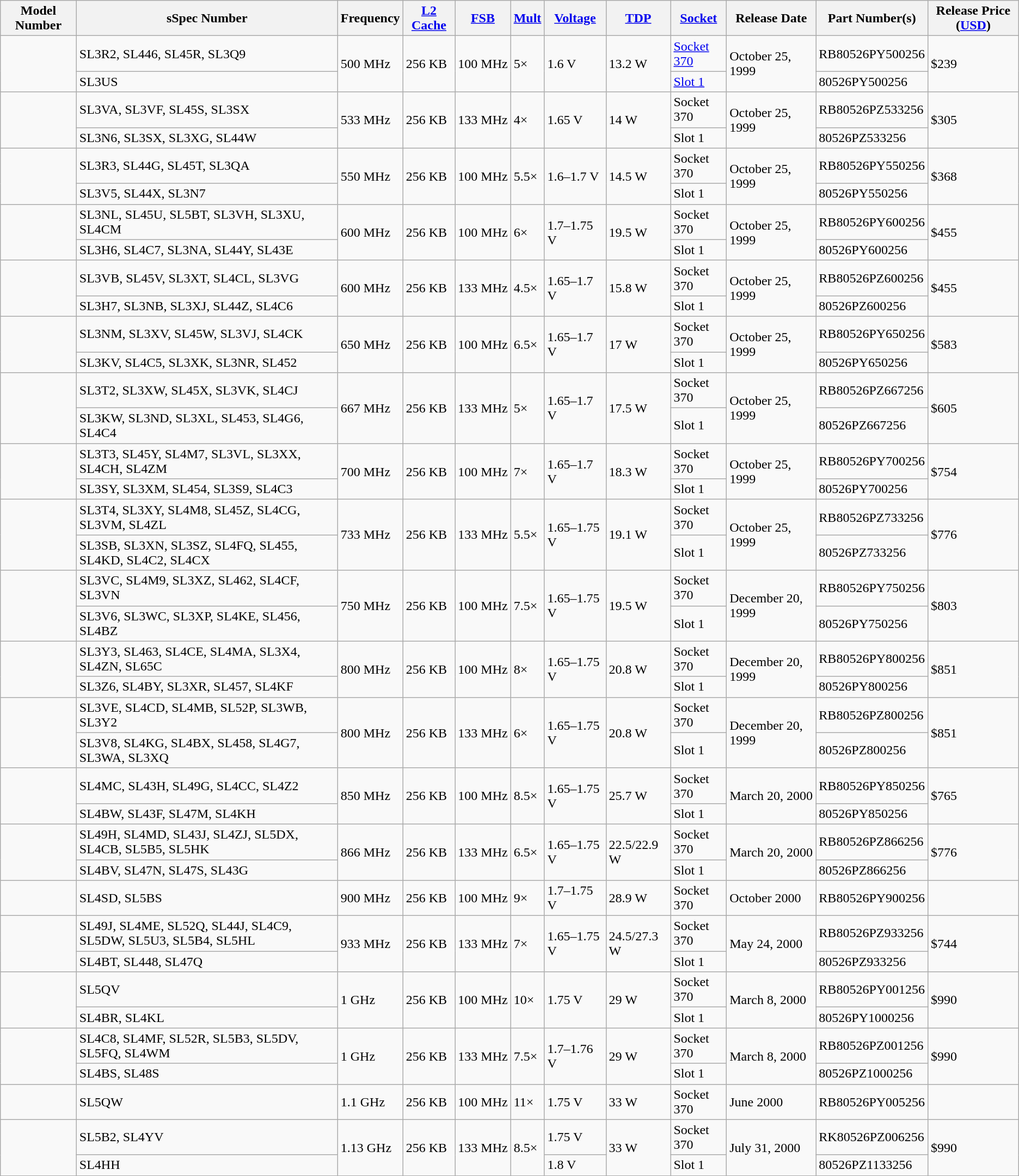<table class="wikitable">
<tr>
<th>Model Number</th>
<th>sSpec Number</th>
<th>Frequency</th>
<th><a href='#'>L2 Cache</a></th>
<th><a href='#'>FSB</a></th>
<th><a href='#'>Mult</a></th>
<th><a href='#'>Voltage</a></th>
<th><a href='#'>TDP</a></th>
<th><a href='#'>Socket</a></th>
<th>Release Date</th>
<th>Part Number(s)</th>
<th>Release Price (<a href='#'>USD</a>)</th>
</tr>
<tr>
<td rowspan="2"></td>
<td>SL3R2, SL446, SL45R, SL3Q9</td>
<td rowspan="2">500 MHz</td>
<td rowspan="2">256 KB</td>
<td rowspan="2">100 MHz</td>
<td rowspan="2">5×</td>
<td rowspan="2">1.6 V</td>
<td rowspan="2">13.2 W</td>
<td><a href='#'>Socket 370</a></td>
<td rowspan="2">October 25, 1999</td>
<td>RB80526PY500256</td>
<td rowspan="2">$239</td>
</tr>
<tr>
<td>SL3US</td>
<td><a href='#'>Slot 1</a></td>
<td>80526PY500256</td>
</tr>
<tr>
<td rowspan="2"></td>
<td>SL3VA, SL3VF, SL45S, SL3SX</td>
<td rowspan="2">533 MHz</td>
<td rowspan="2">256 KB</td>
<td rowspan="2">133 MHz</td>
<td rowspan="2">4×</td>
<td rowspan="2">1.65 V</td>
<td rowspan="2">14 W</td>
<td>Socket 370</td>
<td rowspan="2">October 25, 1999</td>
<td>RB80526PZ533256</td>
<td rowspan="2">$305</td>
</tr>
<tr>
<td>SL3N6, SL3SX, SL3XG, SL44W</td>
<td>Slot 1</td>
<td>80526PZ533256</td>
</tr>
<tr>
<td rowspan="2"></td>
<td>SL3R3, SL44G, SL45T, SL3QA</td>
<td rowspan="2">550 MHz</td>
<td rowspan="2">256 KB</td>
<td rowspan="2">100 MHz</td>
<td rowspan="2">5.5×</td>
<td rowspan="2">1.6–1.7 V</td>
<td rowspan="2">14.5 W</td>
<td>Socket 370</td>
<td rowspan="2">October 25, 1999</td>
<td>RB80526PY550256</td>
<td rowspan="2">$368</td>
</tr>
<tr>
<td>SL3V5, SL44X, SL3N7</td>
<td>Slot 1</td>
<td>80526PY550256</td>
</tr>
<tr>
<td rowspan="2"></td>
<td>SL3NL, SL45U, SL5BT, SL3VH, SL3XU, SL4CM</td>
<td rowspan="2">600 MHz</td>
<td rowspan="2">256 KB</td>
<td rowspan="2">100 MHz</td>
<td rowspan="2">6×</td>
<td rowspan="2">1.7–1.75 V</td>
<td rowspan="2">19.5 W</td>
<td>Socket 370</td>
<td rowspan="2">October 25, 1999</td>
<td>RB80526PY600256</td>
<td rowspan="2">$455</td>
</tr>
<tr>
<td>SL3H6, SL4C7, SL3NA, SL44Y, SL43E</td>
<td>Slot 1</td>
<td>80526PY600256</td>
</tr>
<tr>
<td rowspan="2"></td>
<td>SL3VB, SL45V, SL3XT, SL4CL, SL3VG</td>
<td rowspan="2">600 MHz</td>
<td rowspan="2">256 KB</td>
<td rowspan="2">133 MHz</td>
<td rowspan="2">4.5×</td>
<td rowspan="2">1.65–1.7 V</td>
<td rowspan="2">15.8 W</td>
<td>Socket 370</td>
<td rowspan="2">October 25, 1999</td>
<td>RB80526PZ600256</td>
<td rowspan="2">$455</td>
</tr>
<tr>
<td>SL3H7, SL3NB, SL3XJ, SL44Z, SL4C6</td>
<td>Slot 1</td>
<td>80526PZ600256</td>
</tr>
<tr>
<td rowspan="2"></td>
<td>SL3NM, SL3XV, SL45W, SL3VJ, SL4CK</td>
<td rowspan="2">650 MHz</td>
<td rowspan="2">256 KB</td>
<td rowspan="2">100 MHz</td>
<td rowspan="2">6.5×</td>
<td rowspan="2">1.65–1.7 V</td>
<td rowspan="2">17 W</td>
<td>Socket 370</td>
<td rowspan="2">October 25, 1999</td>
<td>RB80526PY650256</td>
<td rowspan="2">$583</td>
</tr>
<tr>
<td>SL3KV, SL4C5, SL3XK, SL3NR, SL452</td>
<td>Slot 1</td>
<td>80526PY650256</td>
</tr>
<tr>
<td rowspan="2"></td>
<td>SL3T2, SL3XW, SL45X, SL3VK, SL4CJ</td>
<td rowspan="2">667 MHz</td>
<td rowspan="2">256 KB</td>
<td rowspan="2">133 MHz</td>
<td rowspan="2">5×</td>
<td rowspan="2">1.65–1.7 V</td>
<td rowspan="2">17.5 W</td>
<td>Socket 370</td>
<td rowspan="2">October 25, 1999</td>
<td>RB80526PZ667256</td>
<td rowspan="2">$605</td>
</tr>
<tr>
<td>SL3KW, SL3ND, SL3XL, SL453, SL4G6, SL4C4</td>
<td>Slot 1</td>
<td>80526PZ667256</td>
</tr>
<tr>
<td rowspan="2"></td>
<td>SL3T3, SL45Y, SL4M7, SL3VL, SL3XX, SL4CH, SL4ZM</td>
<td rowspan="2">700 MHz</td>
<td rowspan="2">256 KB</td>
<td rowspan="2">100 MHz</td>
<td rowspan="2">7×</td>
<td rowspan="2">1.65–1.7 V</td>
<td rowspan="2">18.3 W</td>
<td>Socket 370</td>
<td rowspan="2">October 25, 1999</td>
<td>RB80526PY700256</td>
<td rowspan="2">$754</td>
</tr>
<tr>
<td>SL3SY, SL3XM, SL454, SL3S9, SL4C3</td>
<td>Slot 1</td>
<td>80526PY700256</td>
</tr>
<tr>
<td rowspan="2"></td>
<td>SL3T4, SL3XY, SL4M8, SL45Z, SL4CG, SL3VM, SL4ZL</td>
<td rowspan="2">733 MHz</td>
<td rowspan="2">256 KB</td>
<td rowspan="2">133 MHz</td>
<td rowspan="2">5.5×</td>
<td rowspan="2">1.65–1.75 V</td>
<td rowspan="2">19.1 W</td>
<td>Socket 370</td>
<td rowspan="2">October 25, 1999</td>
<td>RB80526PZ733256</td>
<td rowspan="2">$776</td>
</tr>
<tr>
<td>SL3SB, SL3XN, SL3SZ, SL4FQ, SL455, SL4KD, SL4C2, SL4CX</td>
<td>Slot 1</td>
<td>80526PZ733256</td>
</tr>
<tr>
<td rowspan="2"></td>
<td>SL3VC, SL4M9, SL3XZ, SL462, SL4CF, SL3VN</td>
<td rowspan="2">750 MHz</td>
<td rowspan="2">256 KB</td>
<td rowspan="2">100 MHz</td>
<td rowspan="2">7.5×</td>
<td rowspan="2">1.65–1.75 V</td>
<td rowspan="2">19.5 W</td>
<td>Socket 370</td>
<td rowspan="2">December 20, 1999</td>
<td>RB80526PY750256</td>
<td rowspan="2">$803</td>
</tr>
<tr>
<td>SL3V6, SL3WC, SL3XP, SL4KE, SL456, SL4BZ</td>
<td>Slot 1</td>
<td>80526PY750256</td>
</tr>
<tr>
<td rowspan="2"></td>
<td>SL3Y3, SL463, SL4CE, SL4MA, SL3X4, SL4ZN, SL65C</td>
<td rowspan="2">800 MHz</td>
<td rowspan="2">256 KB</td>
<td rowspan="2">100 MHz</td>
<td rowspan="2">8×</td>
<td rowspan="2">1.65–1.75 V</td>
<td rowspan="2">20.8 W</td>
<td>Socket 370</td>
<td rowspan="2">December 20, 1999</td>
<td>RB80526PY800256</td>
<td rowspan="2">$851</td>
</tr>
<tr>
<td>SL3Z6, SL4BY, SL3XR, SL457, SL4KF</td>
<td>Slot 1</td>
<td>80526PY800256</td>
</tr>
<tr>
<td rowspan="2"></td>
<td>SL3VE, SL4CD, SL4MB, SL52P, SL3WB, SL3Y2</td>
<td rowspan="2">800 MHz</td>
<td rowspan="2">256 KB</td>
<td rowspan="2">133 MHz</td>
<td rowspan="2">6×</td>
<td rowspan="2">1.65–1.75 V</td>
<td rowspan="2">20.8 W</td>
<td>Socket 370</td>
<td rowspan="2">December 20, 1999</td>
<td>RB80526PZ800256</td>
<td rowspan="2">$851</td>
</tr>
<tr>
<td>SL3V8, SL4KG, SL4BX, SL458, SL4G7, SL3WA, SL3XQ</td>
<td>Slot 1</td>
<td>80526PZ800256</td>
</tr>
<tr>
<td rowspan="2"></td>
<td>SL4MC, SL43H, SL49G, SL4CC, SL4Z2</td>
<td rowspan="2">850 MHz</td>
<td rowspan="2">256 KB</td>
<td rowspan="2">100 MHz</td>
<td rowspan="2">8.5×</td>
<td rowspan="2">1.65–1.75 V</td>
<td rowspan="2">25.7 W</td>
<td>Socket 370</td>
<td rowspan="2">March 20, 2000</td>
<td>RB80526PY850256</td>
<td rowspan="2">$765</td>
</tr>
<tr>
<td>SL4BW, SL43F, SL47M, SL4KH</td>
<td>Slot 1</td>
<td>80526PY850256</td>
</tr>
<tr>
<td rowspan="2"></td>
<td>SL49H, SL4MD, SL43J, SL4ZJ, SL5DX, SL4CB, SL5B5, SL5HK</td>
<td rowspan="2">866 MHz</td>
<td rowspan="2">256 KB</td>
<td rowspan="2">133 MHz</td>
<td rowspan="2">6.5×</td>
<td rowspan="2">1.65–1.75 V</td>
<td rowspan="2">22.5/22.9 W</td>
<td>Socket 370</td>
<td rowspan="2">March 20, 2000</td>
<td>RB80526PZ866256</td>
<td rowspan="2">$776</td>
</tr>
<tr>
<td>SL4BV, SL47N, SL47S, SL43G</td>
<td>Slot 1</td>
<td>80526PZ866256</td>
</tr>
<tr>
<td></td>
<td>SL4SD, SL5BS</td>
<td>900 MHz</td>
<td>256 KB</td>
<td>100 MHz</td>
<td>9×</td>
<td>1.7–1.75 V</td>
<td>28.9 W</td>
<td>Socket 370</td>
<td>October 2000</td>
<td>RB80526PY900256</td>
<td></td>
</tr>
<tr>
<td rowspan="2"></td>
<td>SL49J, SL4ME, SL52Q, SL44J, SL4C9, SL5DW, SL5U3, SL5B4, SL5HL</td>
<td rowspan="2">933 MHz</td>
<td rowspan="2">256 KB</td>
<td rowspan="2">133 MHz</td>
<td rowspan="2">7×</td>
<td rowspan="2">1.65–1.75 V</td>
<td rowspan="2">24.5/27.3 W</td>
<td>Socket 370</td>
<td rowspan="2">May 24, 2000</td>
<td>RB80526PZ933256</td>
<td rowspan="2">$744</td>
</tr>
<tr>
<td>SL4BT, SL448, SL47Q</td>
<td>Slot 1</td>
<td>80526PZ933256</td>
</tr>
<tr>
<td rowspan="2"></td>
<td>SL5QV</td>
<td rowspan="2">1 GHz</td>
<td rowspan="2">256 KB</td>
<td rowspan="2">100 MHz</td>
<td rowspan="2">10×</td>
<td rowspan="2">1.75 V</td>
<td rowspan="2">29 W</td>
<td>Socket 370</td>
<td rowspan="2">March 8, 2000</td>
<td>RB80526PY001256</td>
<td rowspan="2">$990</td>
</tr>
<tr>
<td>SL4BR, SL4KL</td>
<td>Slot 1</td>
<td>80526PY1000256</td>
</tr>
<tr>
<td rowspan="2"></td>
<td>SL4C8, SL4MF, SL52R, SL5B3, SL5DV, SL5FQ, SL4WM</td>
<td rowspan="2">1 GHz</td>
<td rowspan="2">256 KB</td>
<td rowspan="2">133 MHz</td>
<td rowspan="2">7.5×</td>
<td rowspan="2">1.7–1.76 V</td>
<td rowspan="2">29 W</td>
<td>Socket 370</td>
<td rowspan="2">March 8, 2000</td>
<td>RB80526PZ001256</td>
<td rowspan="2">$990</td>
</tr>
<tr>
<td>SL4BS, SL48S</td>
<td>Slot 1</td>
<td>80526PZ1000256</td>
</tr>
<tr>
<td></td>
<td>SL5QW</td>
<td>1.1 GHz</td>
<td>256 KB</td>
<td>100 MHz</td>
<td>11×</td>
<td>1.75 V</td>
<td>33 W</td>
<td>Socket 370</td>
<td>June 2000</td>
<td>RB80526PY005256</td>
<td></td>
</tr>
<tr>
<td rowspan="2"></td>
<td>SL5B2, SL4YV</td>
<td rowspan="2">1.13 GHz</td>
<td rowspan="2">256 KB</td>
<td rowspan="2">133 MHz</td>
<td rowspan="2">8.5×</td>
<td>1.75 V</td>
<td rowspan="2">33 W</td>
<td>Socket 370</td>
<td rowspan="2">July 31, 2000</td>
<td>RK80526PZ006256</td>
<td rowspan="2">$990</td>
</tr>
<tr>
<td>SL4HH</td>
<td>1.8 V</td>
<td>Slot 1</td>
<td>80526PZ1133256</td>
</tr>
</table>
